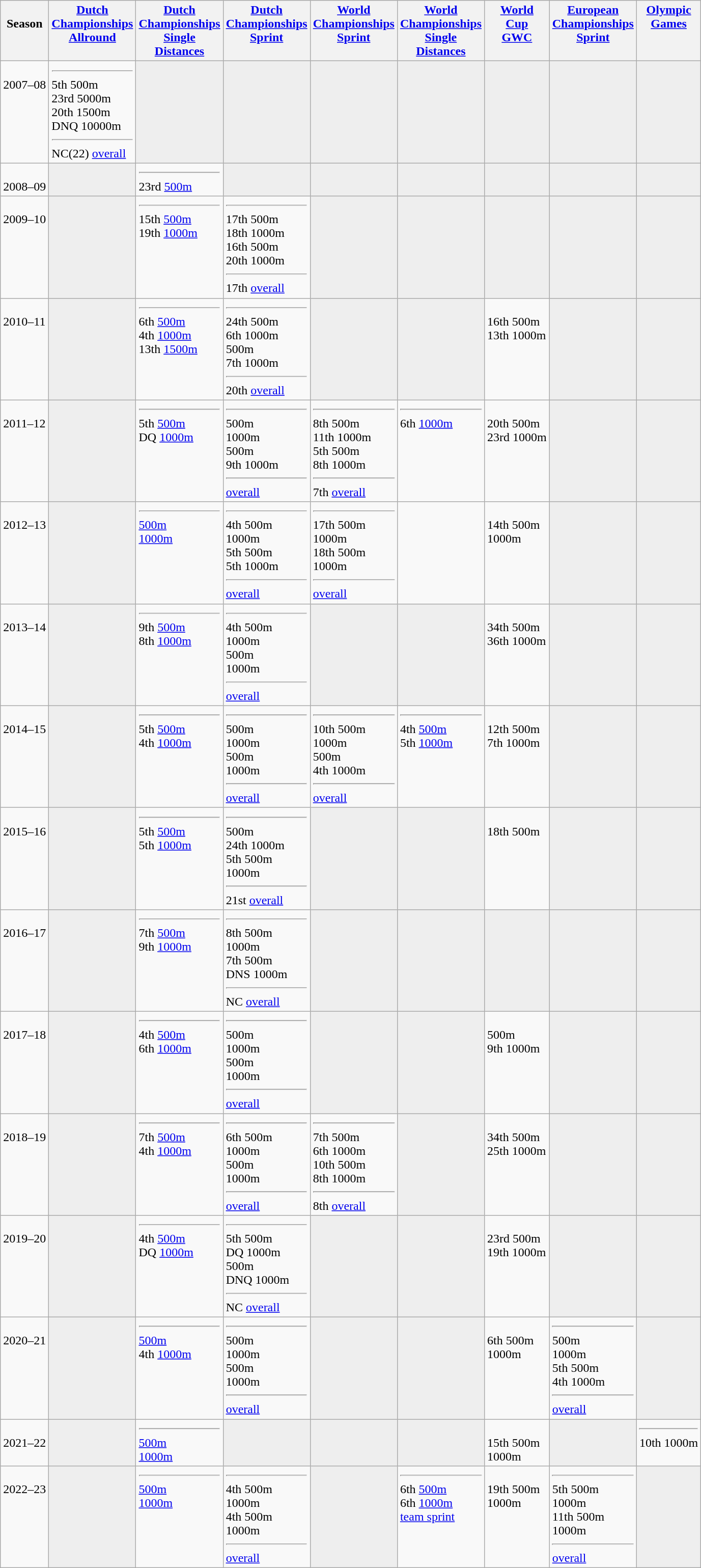<table class="wikitable">
<tr style="vertical-align: top;">
<th><br> Season</th>
<th><a href='#'>Dutch <br> Championships <br> Allround</a></th>
<th><a href='#'>Dutch <br> Championships <br> Single <br> Distances</a></th>
<th><a href='#'>Dutch <br> Championships <br> Sprint</a></th>
<th><a href='#'>World <br> Championships <br> Sprint</a></th>
<th><a href='#'>World <br> Championships <br> Single <br> Distances</a></th>
<th><a href='#'>World <br> Cup <br> GWC</a></th>
<th><a href='#'>European <br> Championships <br> Sprint</a></th>
<th><a href='#'>Olympic <br> Games</a></th>
</tr>
<tr style="vertical-align: top;">
<td><br> 2007–08</td>
<td> <hr> 5th 500m <br> 23rd 5000m <br> 20th 1500m <br> DNQ 10000m <hr> NC(22) <a href='#'>overall</a></td>
<td bgcolor=#EEEEEE></td>
<td bgcolor=#EEEEEE></td>
<td bgcolor=#EEEEEE></td>
<td bgcolor=#EEEEEE></td>
<td bgcolor=#EEEEEE></td>
<td bgcolor=#EEEEEE></td>
<td bgcolor=#EEEEEE></td>
</tr>
<tr style="vertical-align: top;">
<td><br> 2008–09</td>
<td bgcolor=#EEEEEE></td>
<td> <hr> 23rd <a href='#'>500m</a></td>
<td bgcolor=#EEEEEE></td>
<td bgcolor=#EEEEEE></td>
<td bgcolor=#EEEEEE></td>
<td bgcolor=#EEEEEE></td>
<td bgcolor=#EEEEEE></td>
<td bgcolor=#EEEEEE></td>
</tr>
<tr style="vertical-align: top;">
<td><br> 2009–10</td>
<td bgcolor=#EEEEEE></td>
<td> <hr> 15th <a href='#'>500m</a> <br> 19th <a href='#'>1000m</a></td>
<td> <hr> 17th 500m <br> 18th 1000m <br> 16th 500m <br> 20th 1000m <hr> 17th <a href='#'>overall</a></td>
<td bgcolor=#EEEEEE></td>
<td bgcolor=#EEEEEE></td>
<td bgcolor=#EEEEEE></td>
<td bgcolor=#EEEEEE></td>
<td bgcolor=#EEEEEE></td>
</tr>
<tr style="vertical-align: top;">
<td><br> 2010–11</td>
<td bgcolor=#EEEEEE></td>
<td> <hr> 6th <a href='#'>500m</a> <br> 4th <a href='#'>1000m</a> <br> 13th <a href='#'>1500m</a></td>
<td> <hr> 24th 500m <br> 6th 1000m <br>  500m <br> 7th 1000m <hr> 20th <a href='#'>overall</a></td>
<td bgcolor=#EEEEEE></td>
<td bgcolor=#EEEEEE></td>
<td><br> 16th 500m <br> 13th 1000m</td>
<td bgcolor=#EEEEEE></td>
<td bgcolor=#EEEEEE></td>
</tr>
<tr style="vertical-align: top;">
<td><br> 2011–12</td>
<td bgcolor=#EEEEEE></td>
<td> <hr> 5th <a href='#'>500m</a> <br> DQ <a href='#'>1000m</a></td>
<td> <hr>  500m <br>  1000m <br>  500m <br> 9th 1000m <hr>  <a href='#'>overall</a></td>
<td> <hr> 8th 500m <br> 11th 1000m <br> 5th 500m <br> 8th 1000m <hr> 7th <a href='#'>overall</a></td>
<td> <hr> 6th <a href='#'>1000m</a></td>
<td><br> 20th 500m <br> 23rd 1000m</td>
<td bgcolor=#EEEEEE></td>
<td bgcolor=#EEEEEE></td>
</tr>
<tr style="vertical-align: top;">
<td><br> 2012–13</td>
<td bgcolor=#EEEEEE></td>
<td> <hr>  <a href='#'>500m</a> <br>  <a href='#'>1000m</a></td>
<td> <hr> 4th 500m <br>  1000m <br> 5th 500m <br> 5th 1000m <hr>  <a href='#'>overall</a></td>
<td> <hr> 17th 500m <br>  1000m <br> 18th 500m <br>  1000m <hr>  <a href='#'>overall</a></td>
<td></td>
<td><br> 14th 500m <br>  1000m</td>
<td bgcolor=#EEEEEE></td>
<td bgcolor=#EEEEEE></td>
</tr>
<tr style="vertical-align: top;">
<td><br> 2013–14</td>
<td bgcolor=#EEEEEE></td>
<td> <hr> 9th <a href='#'>500m</a> <br> 8th <a href='#'>1000m</a></td>
<td> <hr> 4th 500m <br>  1000m <br>  500m <br>  1000m <hr>  <a href='#'>overall</a></td>
<td bgcolor=#EEEEEE></td>
<td bgcolor=#EEEEEE></td>
<td><br> 34th 500m <br> 36th 1000m</td>
<td bgcolor=#EEEEEE></td>
<td bgcolor=#EEEEEE></td>
</tr>
<tr style="vertical-align: top;">
<td><br> 2014–15</td>
<td bgcolor=#EEEEEE></td>
<td> <hr> 5th <a href='#'>500m</a> <br> 4th <a href='#'>1000m</a></td>
<td> <hr>  500m <br>  1000m <br>  500m <br>  1000m <hr>  <a href='#'>overall</a></td>
<td> <hr> 10th 500m <br>  1000m <br>  500m <br> 4th 1000m <hr>  <a href='#'>overall</a></td>
<td> <hr> 4th <a href='#'>500m</a> <br> 5th <a href='#'>1000m</a></td>
<td><br> 12th 500m <br> 7th 1000m</td>
<td bgcolor=#EEEEEE></td>
<td bgcolor=#EEEEEE></td>
</tr>
<tr style="vertical-align: top;">
<td><br> 2015–16</td>
<td bgcolor=#EEEEEE></td>
<td> <hr> 5th <a href='#'>500m</a> <br> 5th <a href='#'>1000m</a></td>
<td> <hr>  500m <br> 24th 1000m <br> 5th 500m <br>  1000m <hr> 21st <a href='#'>overall</a></td>
<td bgcolor=#EEEEEE></td>
<td bgcolor=#EEEEEE></td>
<td><br> 18th 500m</td>
<td bgcolor=#EEEEEE></td>
<td bgcolor=#EEEEEE></td>
</tr>
<tr style="vertical-align: top;">
<td><br> 2016–17</td>
<td bgcolor=#EEEEEE></td>
<td> <hr> 7th <a href='#'>500m</a> <br> 9th <a href='#'>1000m</a></td>
<td> <hr> 8th 500m <br>  1000m <br> 7th 500m <br> DNS 1000m <hr> NC <a href='#'>overall</a></td>
<td bgcolor=#EEEEEE></td>
<td bgcolor=#EEEEEE></td>
<td bgcolor=#EEEEEE></td>
<td bgcolor=#EEEEEE></td>
<td bgcolor=#EEEEEE></td>
</tr>
<tr style="vertical-align: top;">
<td><br> 2017–18</td>
<td bgcolor=#EEEEEE></td>
<td> <hr> 4th <a href='#'>500m</a> <br> 6th <a href='#'>1000m</a></td>
<td> <hr>  500m <br>  1000m <br>  500m <br>  1000m <hr>  <a href='#'>overall</a></td>
<td bgcolor=#EEEEEE></td>
<td bgcolor=#EEEEEE></td>
<td><br>  500m <br> 9th 1000m</td>
<td bgcolor=#EEEEEE></td>
<td bgcolor=#EEEEEE></td>
</tr>
<tr style="vertical-align: top;">
<td><br> 2018–19</td>
<td bgcolor=#EEEEEE></td>
<td> <hr> 7th <a href='#'>500m</a> <br> 4th <a href='#'>1000m</a></td>
<td> <hr> 6th 500m <br>  1000m <br>  500m <br>  1000m <hr>  <a href='#'>overall</a></td>
<td> <hr> 7th 500m <br> 6th 1000m <br> 10th 500m <br> 8th 1000m <hr> 8th <a href='#'>overall</a></td>
<td bgcolor=#EEEEEE></td>
<td><br> 34th 500m <br> 25th 1000m</td>
<td bgcolor=#EEEEEE></td>
<td bgcolor=#EEEEEE></td>
</tr>
<tr style="vertical-align: top;">
<td><br> 2019–20</td>
<td bgcolor=#EEEEEE></td>
<td> <hr> 4th <a href='#'>500m</a> <br> DQ <a href='#'>1000m</a></td>
<td> <hr> 5th 500m <br> DQ 1000m <br>  500m <br> DNQ 1000m <hr> NC <a href='#'>overall</a></td>
<td bgcolor=#EEEEEE></td>
<td bgcolor=#EEEEEE></td>
<td><br> 23rd 500m <br> 19th 1000m</td>
<td bgcolor=#EEEEEE></td>
<td bgcolor=#EEEEEE></td>
</tr>
<tr style="vertical-align: top;">
<td><br> 2020–21</td>
<td bgcolor=#EEEEEE></td>
<td> <hr>  <a href='#'>500m</a> <br> 4th <a href='#'>1000m</a></td>
<td> <hr>  500m <br>  1000m <br>  500m <br>  1000m <hr>  <a href='#'>overall</a></td>
<td bgcolor=#EEEEEE></td>
<td bgcolor=#EEEEEE></td>
<td><br> 6th 500m <br>  1000m</td>
<td> <hr>  500m <br>  1000m <br> 5th 500m <br> 4th 1000m <hr>  <a href='#'>overall</a></td>
<td bgcolor=#EEEEEE></td>
</tr>
<tr style="vertical-align: top;">
<td><br> 2021–22</td>
<td bgcolor=#EEEEEE></td>
<td> <hr>  <a href='#'>500m</a> <br>  <a href='#'>1000m</a></td>
<td bgcolor=#EEEEEE></td>
<td bgcolor=#EEEEEE></td>
<td bgcolor=#EEEEEE></td>
<td><br> 15th 500m <br>  1000m</td>
<td bgcolor=#EEEEEE></td>
<td> <hr> 10th 1000m</td>
</tr>
<tr style="vertical-align: top;">
<td><br> 2022–23</td>
<td bgcolor=#EEEEEE></td>
<td> <hr>  <a href='#'>500m</a> <br>  <a href='#'>1000m</a></td>
<td> <hr> 4th 500m <br>  1000m <br> 4th 500m <br>  1000m <hr>  <a href='#'>overall</a></td>
<td bgcolor=#EEEEEE></td>
<td> <hr> 6th <a href='#'>500m</a> <br> 6th <a href='#'>1000m</a> <br>  <a href='#'>team sprint</a></td>
<td><br> 19th 500m <br>  1000m</td>
<td> <hr> 5th 500m <br>  1000m <br> 11th 500m <br>  1000m <hr>  <a href='#'>overall</a></td>
<td bgcolor=#EEEEEE></td>
</tr>
</table>
